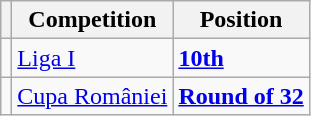<table class="wikitable">
<tr>
<th></th>
<th>Competition</th>
<th>Position</th>
</tr>
<tr>
<td></td>
<td><a href='#'>Liga I</a></td>
<td><strong><a href='#'>10th</a></strong></td>
</tr>
<tr>
<td></td>
<td><a href='#'>Cupa României</a></td>
<td><strong><a href='#'>Round of 32</a></strong></td>
</tr>
</table>
